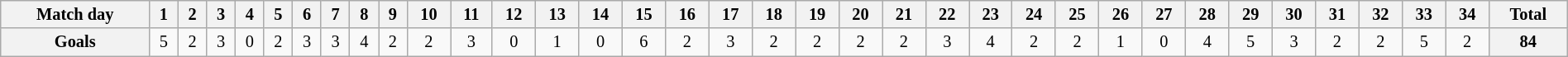<table class="wikitable" style="width:100%; font-size:85%;">
<tr valign=top>
<th align=center>Match day</th>
<th align=center>1</th>
<th align=center>2</th>
<th align=center>3</th>
<th align=center>4</th>
<th align=center>5</th>
<th align=center>6</th>
<th align=center>7</th>
<th align=center>8</th>
<th align=center>9</th>
<th align=center>10</th>
<th align=center>11</th>
<th align=center>12</th>
<th align=center>13</th>
<th align=center>14</th>
<th align=center>15</th>
<th align=center>16</th>
<th align=center>17</th>
<th align=center>18</th>
<th align=center>19</th>
<th align=center>20</th>
<th align=center>21</th>
<th align=center>22</th>
<th align=center>23</th>
<th align=center>24</th>
<th align=center>25</th>
<th align=center>26</th>
<th align=center>27</th>
<th align=center>28</th>
<th align=center>29</th>
<th align=center>30</th>
<th align=center>31</th>
<th align=center>32</th>
<th align=center>33</th>
<th align=center>34</th>
<th align=center><strong>Total</strong></th>
</tr>
<tr>
<th align=center>Goals</th>
<td align=center>5</td>
<td align=center>2</td>
<td align=center>3</td>
<td align=center>0</td>
<td align=center>2</td>
<td align=center>3</td>
<td align=center>3</td>
<td align=center>4</td>
<td align=center>2</td>
<td align=center>2</td>
<td align=center>3</td>
<td align=center>0</td>
<td align=center>1</td>
<td align=center>0</td>
<td align=center>6</td>
<td align=center>2</td>
<td align=center>3</td>
<td align=center>2</td>
<td align=center>2</td>
<td align=center>2</td>
<td align=center>2</td>
<td align=center>3</td>
<td align=center>4</td>
<td align=center>2</td>
<td align=center>2</td>
<td align=center>1</td>
<td align=center>0</td>
<td align=center>4</td>
<td align=center>5</td>
<td align=center>3</td>
<td align=center>2</td>
<td align=center>2</td>
<td align=center>5</td>
<td align=center>2</td>
<th align=center><strong>84</strong></th>
</tr>
</table>
